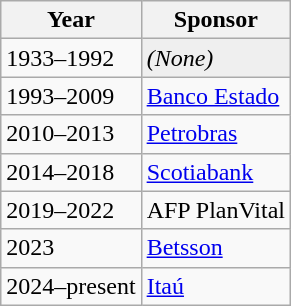<table class="wikitable sortable">
<tr>
<th width="">Year</th>
<th width="">Sponsor</th>
</tr>
<tr>
<td>1933–1992</td>
<td data-darkreader-inline-bgcolor="" data-darkreader-inline-bgimage="" style="background:#efefef"><em>(None)</em></td>
</tr>
<tr>
<td>1993–2009</td>
<td> <a href='#'>Banco Estado</a></td>
</tr>
<tr>
<td>2010–2013</td>
<td> <a href='#'>Petrobras</a></td>
</tr>
<tr>
<td>2014–2018</td>
<td> <a href='#'>Scotiabank</a></td>
</tr>
<tr>
<td>2019–2022</td>
<td> AFP PlanVital</td>
</tr>
<tr>
<td>2023</td>
<td> <a href='#'>Betsson</a></td>
</tr>
<tr>
<td>2024–present</td>
<td> <a href='#'>Itaú</a></td>
</tr>
</table>
